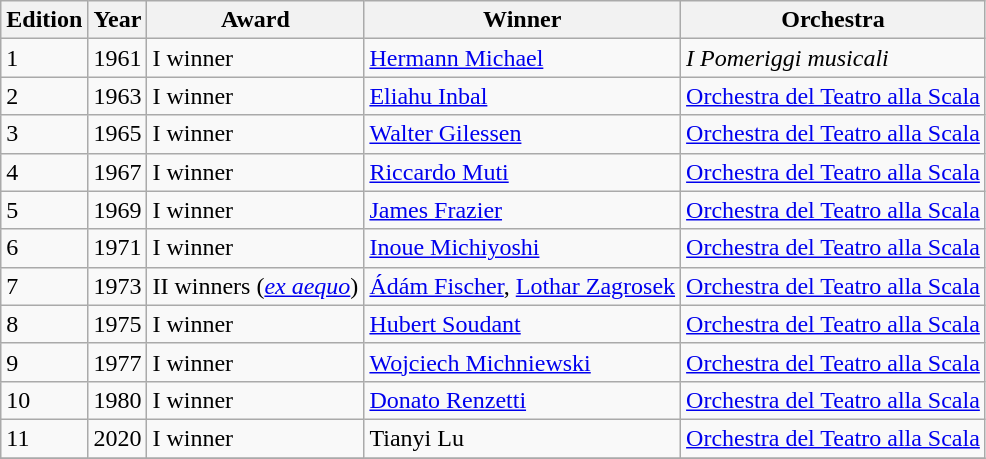<table class="wikitable sortable">
<tr>
<th>Edition</th>
<th>Year</th>
<th>Award</th>
<th>Winner</th>
<th>Orchestra</th>
</tr>
<tr>
<td>1</td>
<td>1961</td>
<td>I winner</td>
<td><a href='#'>Hermann Michael</a></td>
<td><em>I Pomeriggi musicali</em></td>
</tr>
<tr>
<td>2</td>
<td>1963</td>
<td>I winner</td>
<td><a href='#'>Eliahu Inbal</a></td>
<td><a href='#'>Orchestra del Teatro alla Scala</a></td>
</tr>
<tr>
<td>3</td>
<td>1965</td>
<td>I winner</td>
<td><a href='#'>Walter Gilessen</a></td>
<td><a href='#'>Orchestra del Teatro alla Scala</a></td>
</tr>
<tr>
<td>4</td>
<td>1967</td>
<td>I winner</td>
<td><a href='#'>Riccardo Muti</a></td>
<td><a href='#'>Orchestra del Teatro alla Scala</a></td>
</tr>
<tr>
<td>5</td>
<td>1969</td>
<td>I winner</td>
<td><a href='#'>James Frazier</a></td>
<td><a href='#'>Orchestra del Teatro alla Scala</a></td>
</tr>
<tr>
<td>6</td>
<td>1971</td>
<td>I winner</td>
<td><a href='#'>Inoue Michiyoshi</a></td>
<td><a href='#'>Orchestra del Teatro alla Scala</a></td>
</tr>
<tr>
<td>7</td>
<td>1973</td>
<td>II winners  (<em><a href='#'>ex aequo</a></em>)</td>
<td><a href='#'>Ádám Fischer</a>, <a href='#'>Lothar Zagrosek</a></td>
<td><a href='#'>Orchestra del Teatro alla Scala</a></td>
</tr>
<tr>
<td>8</td>
<td>1975</td>
<td>I winner</td>
<td><a href='#'>Hubert Soudant</a></td>
<td><a href='#'>Orchestra del Teatro alla Scala</a></td>
</tr>
<tr>
<td>9</td>
<td>1977</td>
<td>I winner</td>
<td><a href='#'>Wojciech Michniewski</a></td>
<td><a href='#'>Orchestra del Teatro alla Scala</a></td>
</tr>
<tr>
<td>10</td>
<td>1980</td>
<td>I winner</td>
<td><a href='#'>Donato Renzetti</a></td>
<td><a href='#'>Orchestra del Teatro alla Scala</a></td>
</tr>
<tr>
<td>11</td>
<td>2020</td>
<td>I winner</td>
<td>Tianyi Lu</td>
<td><a href='#'>Orchestra del Teatro alla Scala</a></td>
</tr>
<tr>
</tr>
</table>
